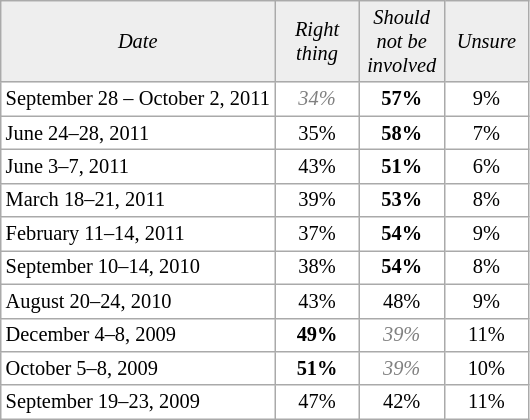<table class="wikitable" style="background:white; text-align:center; font-size:85%;">
<tr>
<td style="background:#eee"><em>Date</em></td>
<td style="background:#eee; width:50px;"><em>Right thing</em></td>
<td style="background:#eee; width:50px;"><em>Should not be involved</em></td>
<td style="background:#eee; width:50px;"><em>Unsure</em></td>
</tr>
<tr>
<td style="text-align:left">September 28 – October 2, 2011</td>
<td style="color:gray"><em>34%</em></td>
<td><strong>57%</strong></td>
<td>9%</td>
</tr>
<tr>
<td style="text-align:left">June 24–28, 2011</td>
<td>35%</td>
<td><strong>58%</strong></td>
<td>7%</td>
</tr>
<tr>
<td style="text-align:left">June 3–7, 2011</td>
<td>43%</td>
<td><strong>51%</strong></td>
<td>6%</td>
</tr>
<tr>
<td style="text-align:left">March 18–21, 2011</td>
<td>39%</td>
<td><strong>53%</strong></td>
<td>8%</td>
</tr>
<tr>
<td style="text-align:left">February 11–14, 2011</td>
<td>37%</td>
<td><strong>54%</strong></td>
<td>9%</td>
</tr>
<tr>
<td style="text-align:left">September 10–14, 2010</td>
<td>38%</td>
<td><strong>54%</strong></td>
<td>8%</td>
</tr>
<tr>
<td style="text-align:left">August 20–24, 2010</td>
<td>43%</td>
<td>48%</td>
<td>9%</td>
</tr>
<tr>
<td style="text-align:left">December 4–8, 2009</td>
<td><strong>49%</strong></td>
<td style="color:gray"><em>39%</em></td>
<td>11%</td>
</tr>
<tr>
<td style="text-align:left">October 5–8, 2009</td>
<td><strong>51%</strong></td>
<td style="color:gray"><em>39%</em></td>
<td>10%</td>
</tr>
<tr>
<td style="text-align:left">September 19–23, 2009</td>
<td>47%</td>
<td>42%</td>
<td>11%</td>
</tr>
</table>
